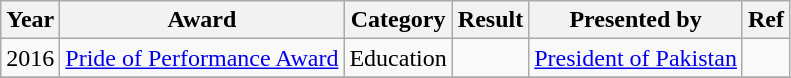<table class="wikitable">
<tr>
<th>Year</th>
<th>Award</th>
<th>Category</th>
<th>Result</th>
<th>Presented by</th>
<th>Ref</th>
</tr>
<tr>
<td>2016</td>
<td><a href='#'>Pride of Performance Award</a></td>
<td>Education</td>
<td></td>
<td><a href='#'>President of Pakistan</a></td>
<td></td>
</tr>
<tr>
</tr>
</table>
